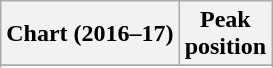<table class="wikitable sortable plainrowheaders" style="text-align:center">
<tr>
<th>Chart (2016–17)</th>
<th>Peak<br>position</th>
</tr>
<tr>
</tr>
<tr>
</tr>
</table>
